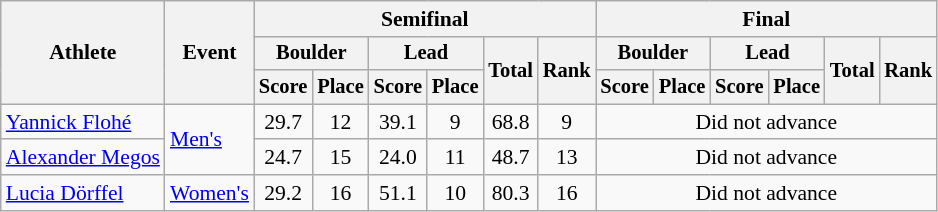<table class="wikitable" style="font-size:90%">
<tr>
<th rowspan="3">Athlete</th>
<th rowspan="3">Event</th>
<th colspan="6">Semifinal</th>
<th colspan="6">Final</th>
</tr>
<tr style="font-size: 95%">
<th colspan="2">Boulder</th>
<th colspan="2">Lead</th>
<th rowspan="2">Total</th>
<th rowspan="2">Rank</th>
<th colspan="2">Boulder</th>
<th colspan="2">Lead</th>
<th rowspan="2">Total</th>
<th rowspan="2">Rank</th>
</tr>
<tr style="font-size: 95%">
<th>Score</th>
<th>Place</th>
<th>Score</th>
<th>Place</th>
<th>Score</th>
<th>Place</th>
<th>Score</th>
<th>Place</th>
</tr>
<tr align="center">
<td align="left"><a href='#'>Yannick Flohé</a></td>
<td align="left" rowspan=2><a href='#'>Men's</a></td>
<td>29.7</td>
<td>12</td>
<td>39.1</td>
<td>9</td>
<td>68.8</td>
<td>9</td>
<td colspan=6>Did not advance</td>
</tr>
<tr align="center">
<td align="left"><a href='#'>Alexander Megos</a></td>
<td>24.7</td>
<td>15</td>
<td>24.0</td>
<td>11</td>
<td>48.7</td>
<td>13</td>
<td colspan=6>Did not advance</td>
</tr>
<tr align="center">
<td align="left"><a href='#'>Lucia Dörffel</a></td>
<td align="left"><a href='#'>Women's</a></td>
<td>29.2</td>
<td>16</td>
<td>51.1</td>
<td>10</td>
<td>80.3</td>
<td>16</td>
<td colspan=6>Did not advance</td>
</tr>
</table>
